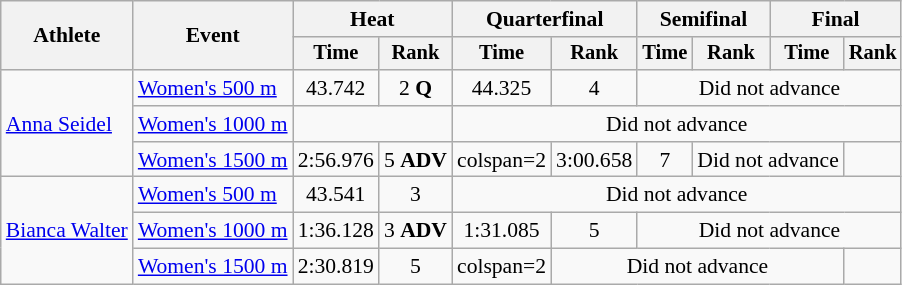<table class="wikitable" style="font-size:90%">
<tr>
<th rowspan=2>Athlete</th>
<th rowspan=2>Event</th>
<th colspan=2>Heat</th>
<th colspan=2>Quarterfinal</th>
<th colspan=2>Semifinal</th>
<th colspan=2>Final</th>
</tr>
<tr style="font-size:95%">
<th>Time</th>
<th>Rank</th>
<th>Time</th>
<th>Rank</th>
<th>Time</th>
<th>Rank</th>
<th>Time</th>
<th>Rank</th>
</tr>
<tr align=center>
<td align=left rowspan=3><a href='#'>Anna Seidel</a></td>
<td align=left><a href='#'>Women's 500 m</a></td>
<td>43.742</td>
<td>2 <strong>Q</strong></td>
<td>44.325</td>
<td>4</td>
<td colspan=4>Did not advance</td>
</tr>
<tr align=center>
<td align=left><a href='#'>Women's 1000 m</a></td>
<td colspan=2></td>
<td colspan=6>Did not advance</td>
</tr>
<tr align=center>
<td align=left><a href='#'>Women's 1500 m</a></td>
<td>2:56.976</td>
<td>5 <strong>ADV</strong></td>
<td>colspan=2</td>
<td>3:00.658</td>
<td>7</td>
<td colspan=2>Did not advance</td>
</tr>
<tr align=center>
<td align=left rowspan=3><a href='#'>Bianca Walter</a></td>
<td align=left><a href='#'>Women's 500 m</a></td>
<td>43.541</td>
<td>3</td>
<td colspan=6>Did not advance</td>
</tr>
<tr align=center>
<td align=left><a href='#'>Women's 1000 m</a></td>
<td>1:36.128</td>
<td>3 <strong>ADV</strong></td>
<td>1:31.085</td>
<td>5</td>
<td colspan=5>Did not advance</td>
</tr>
<tr align=center>
<td align=left><a href='#'>Women's 1500 m</a></td>
<td>2:30.819</td>
<td>5</td>
<td>colspan=2</td>
<td colspan=4>Did not advance</td>
</tr>
</table>
